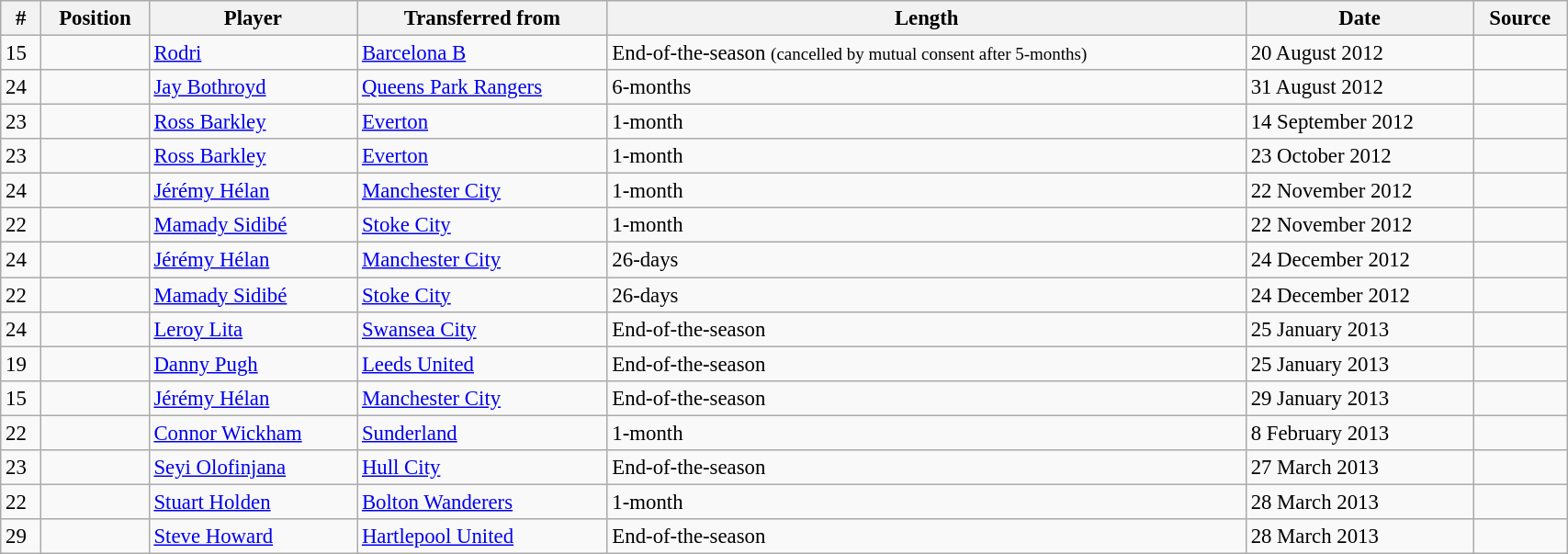<table class="wikitable" style="width:90%; text-align:center; font-size:95%; text-align:left;">
<tr>
<th>#</th>
<th>Position</th>
<th>Player</th>
<th>Transferred from</th>
<th>Length</th>
<th>Date</th>
<th>Source</th>
</tr>
<tr>
<td>15</td>
<td></td>
<td> <a href='#'>Rodri</a></td>
<td><a href='#'>Barcelona B</a></td>
<td>End-of-the-season <small>(cancelled by mutual consent after 5-months)</small></td>
<td>20 August 2012</td>
<td></td>
</tr>
<tr>
<td>24</td>
<td></td>
<td> <a href='#'>Jay Bothroyd</a></td>
<td><a href='#'>Queens Park Rangers</a></td>
<td>6-months</td>
<td>31 August 2012</td>
<td></td>
</tr>
<tr>
<td>23</td>
<td></td>
<td> <a href='#'>Ross Barkley</a></td>
<td><a href='#'>Everton</a></td>
<td>1-month</td>
<td>14 September 2012</td>
<td></td>
</tr>
<tr>
<td>23</td>
<td></td>
<td> <a href='#'>Ross Barkley</a></td>
<td><a href='#'>Everton</a></td>
<td>1-month</td>
<td>23 October 2012</td>
<td></td>
</tr>
<tr>
<td>24</td>
<td></td>
<td> <a href='#'>Jérémy Hélan</a></td>
<td><a href='#'>Manchester City</a></td>
<td>1-month</td>
<td>22 November 2012</td>
<td></td>
</tr>
<tr>
<td>22</td>
<td></td>
<td> <a href='#'>Mamady Sidibé</a></td>
<td><a href='#'>Stoke City</a></td>
<td>1-month</td>
<td>22 November 2012</td>
<td></td>
</tr>
<tr>
<td>24</td>
<td></td>
<td> <a href='#'>Jérémy Hélan</a></td>
<td><a href='#'>Manchester City</a></td>
<td>26-days</td>
<td>24 December 2012</td>
<td></td>
</tr>
<tr>
<td>22</td>
<td></td>
<td> <a href='#'>Mamady Sidibé</a></td>
<td><a href='#'>Stoke City</a></td>
<td>26-days</td>
<td>24 December 2012</td>
<td></td>
</tr>
<tr>
<td>24</td>
<td></td>
<td> <a href='#'>Leroy Lita</a></td>
<td><a href='#'>Swansea City</a></td>
<td>End-of-the-season</td>
<td>25 January 2013</td>
<td></td>
</tr>
<tr>
<td>19</td>
<td></td>
<td> <a href='#'>Danny Pugh</a></td>
<td><a href='#'>Leeds United</a></td>
<td>End-of-the-season</td>
<td>25 January 2013</td>
<td></td>
</tr>
<tr>
<td>15</td>
<td></td>
<td> <a href='#'>Jérémy Hélan</a></td>
<td><a href='#'>Manchester City</a></td>
<td>End-of-the-season</td>
<td>29 January 2013</td>
<td></td>
</tr>
<tr>
<td>22</td>
<td></td>
<td> <a href='#'>Connor Wickham</a></td>
<td><a href='#'>Sunderland</a></td>
<td>1-month</td>
<td>8 February 2013</td>
<td></td>
</tr>
<tr>
<td>23</td>
<td></td>
<td> <a href='#'>Seyi Olofinjana</a></td>
<td><a href='#'>Hull City</a></td>
<td>End-of-the-season</td>
<td>27 March 2013</td>
<td></td>
</tr>
<tr>
<td>22</td>
<td></td>
<td> <a href='#'>Stuart Holden</a></td>
<td><a href='#'>Bolton Wanderers</a></td>
<td>1-month</td>
<td>28 March 2013</td>
<td></td>
</tr>
<tr>
<td>29</td>
<td></td>
<td> <a href='#'>Steve Howard</a></td>
<td><a href='#'>Hartlepool United</a></td>
<td>End-of-the-season</td>
<td>28 March 2013</td>
<td></td>
</tr>
</table>
